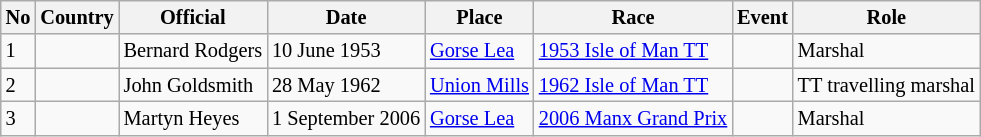<table class="wikitable" border="1" style="font-size: 85%;">
<tr>
<th>No</th>
<th>Country</th>
<th>Official</th>
<th>Date</th>
<th>Place</th>
<th>Race</th>
<th>Event</th>
<th>Role</th>
</tr>
<tr>
<td>1</td>
<td></td>
<td>Bernard Rodgers</td>
<td>10 June 1953</td>
<td><a href='#'>Gorse Lea</a></td>
<td><a href='#'>1953 Isle of Man TT</a></td>
<td></td>
<td>Marshal</td>
</tr>
<tr>
<td>2</td>
<td></td>
<td>John Goldsmith</td>
<td>28 May 1962</td>
<td><a href='#'>Union Mills</a></td>
<td><a href='#'>1962 Isle of Man TT</a></td>
<td></td>
<td>TT travelling marshal</td>
</tr>
<tr>
<td>3</td>
<td></td>
<td>Martyn Heyes</td>
<td>1 September 2006</td>
<td><a href='#'>Gorse Lea</a></td>
<td><a href='#'>2006 Manx Grand Prix</a></td>
<td></td>
<td>Marshal</td>
</tr>
</table>
